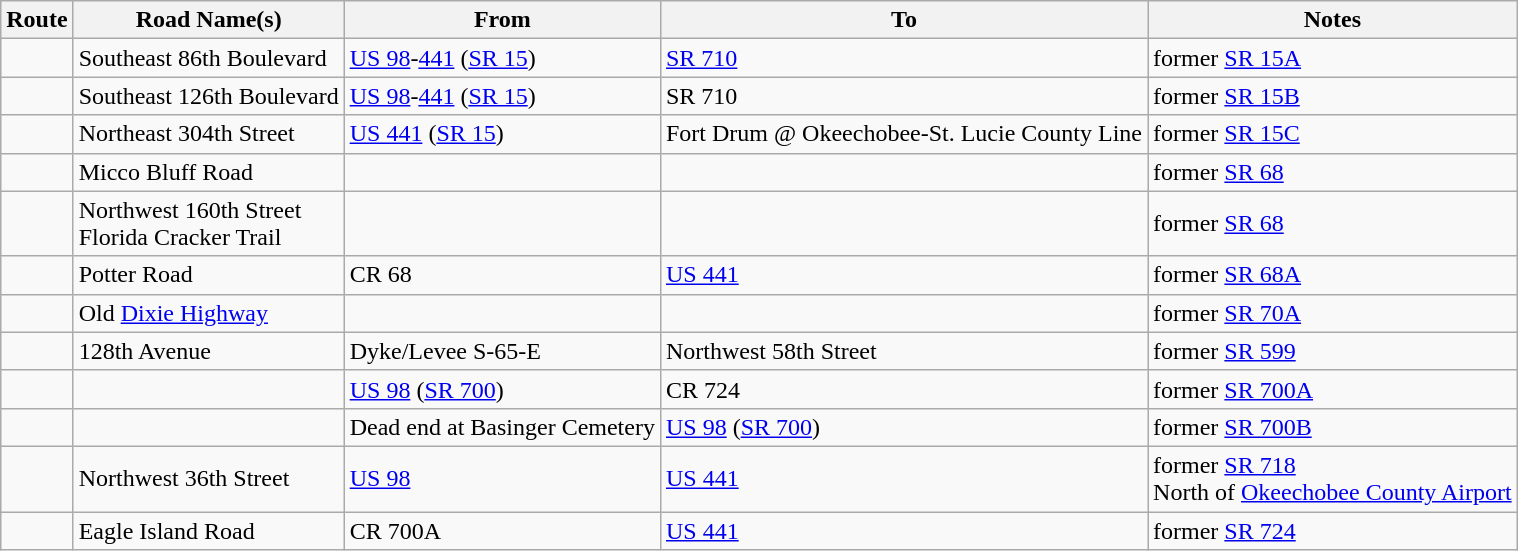<table class="wikitable">
<tr>
<th>Route</th>
<th>Road Name(s)</th>
<th>From</th>
<th>To</th>
<th>Notes</th>
</tr>
<tr>
<td></td>
<td>Southeast 86th Boulevard</td>
<td><a href='#'>US 98</a>-<a href='#'>441</a> (<a href='#'>SR 15</a>)</td>
<td><a href='#'>SR 710</a></td>
<td>former <a href='#'>SR 15A</a></td>
</tr>
<tr>
<td></td>
<td>Southeast 126th Boulevard</td>
<td><a href='#'>US 98</a>-<a href='#'>441</a> (<a href='#'>SR 15</a>)</td>
<td>SR 710</td>
<td>former <a href='#'>SR 15B</a></td>
</tr>
<tr>
<td></td>
<td>Northeast 304th Street</td>
<td><a href='#'>US 441</a> (<a href='#'>SR 15</a>)</td>
<td>Fort Drum @ Okeechobee-St. Lucie County Line</td>
<td>former <a href='#'>SR 15C</a></td>
</tr>
<tr>
<td></td>
<td>Micco Bluff Road</td>
<td></td>
<td></td>
<td>former <a href='#'>SR 68</a></td>
</tr>
<tr>
<td></td>
<td>Northwest 160th Street<br>Florida Cracker Trail</td>
<td></td>
<td></td>
<td>former <a href='#'>SR 68</a></td>
</tr>
<tr>
<td></td>
<td>Potter Road</td>
<td>CR 68</td>
<td><a href='#'>US 441</a></td>
<td>former <a href='#'>SR 68A</a></td>
</tr>
<tr>
<td></td>
<td>Old <a href='#'>Dixie Highway</a></td>
<td></td>
<td></td>
<td>former <a href='#'>SR 70A</a></td>
</tr>
<tr>
<td></td>
<td>128th Avenue</td>
<td>Dyke/Levee S-65-E</td>
<td>Northwest 58th Street</td>
<td>former <a href='#'>SR 599</a></td>
</tr>
<tr>
<td></td>
<td></td>
<td><a href='#'>US 98</a> (<a href='#'>SR 700</a>)</td>
<td>CR 724</td>
<td>former <a href='#'>SR 700A</a></td>
</tr>
<tr>
<td></td>
<td></td>
<td>Dead end at Basinger Cemetery</td>
<td><a href='#'>US 98</a> (<a href='#'>SR 700</a>)</td>
<td>former <a href='#'>SR 700B</a></td>
</tr>
<tr>
<td></td>
<td>Northwest 36th Street</td>
<td><a href='#'>US 98</a></td>
<td><a href='#'>US 441</a></td>
<td>former <a href='#'>SR 718</a><br>North of <a href='#'>Okeechobee County Airport</a></td>
</tr>
<tr>
<td></td>
<td>Eagle Island Road</td>
<td>CR 700A</td>
<td><a href='#'>US 441</a></td>
<td>former <a href='#'>SR 724</a></td>
</tr>
</table>
